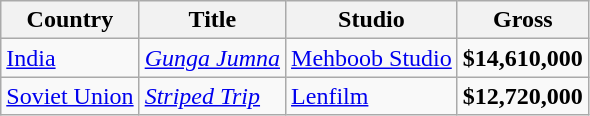<table class="wikitable">
<tr>
<th>Country</th>
<th>Title</th>
<th>Studio</th>
<th>Gross</th>
</tr>
<tr>
<td><a href='#'>India</a></td>
<td><em><a href='#'>Gunga Jumna</a></em></td>
<td><a href='#'>Mehboob Studio</a></td>
<td><strong>$14,610,000</strong></td>
</tr>
<tr>
<td><a href='#'>Soviet Union</a></td>
<td><em><a href='#'>Striped Trip</a></em></td>
<td><a href='#'>Lenfilm</a></td>
<td><strong>$12,720,000</strong></td>
</tr>
</table>
